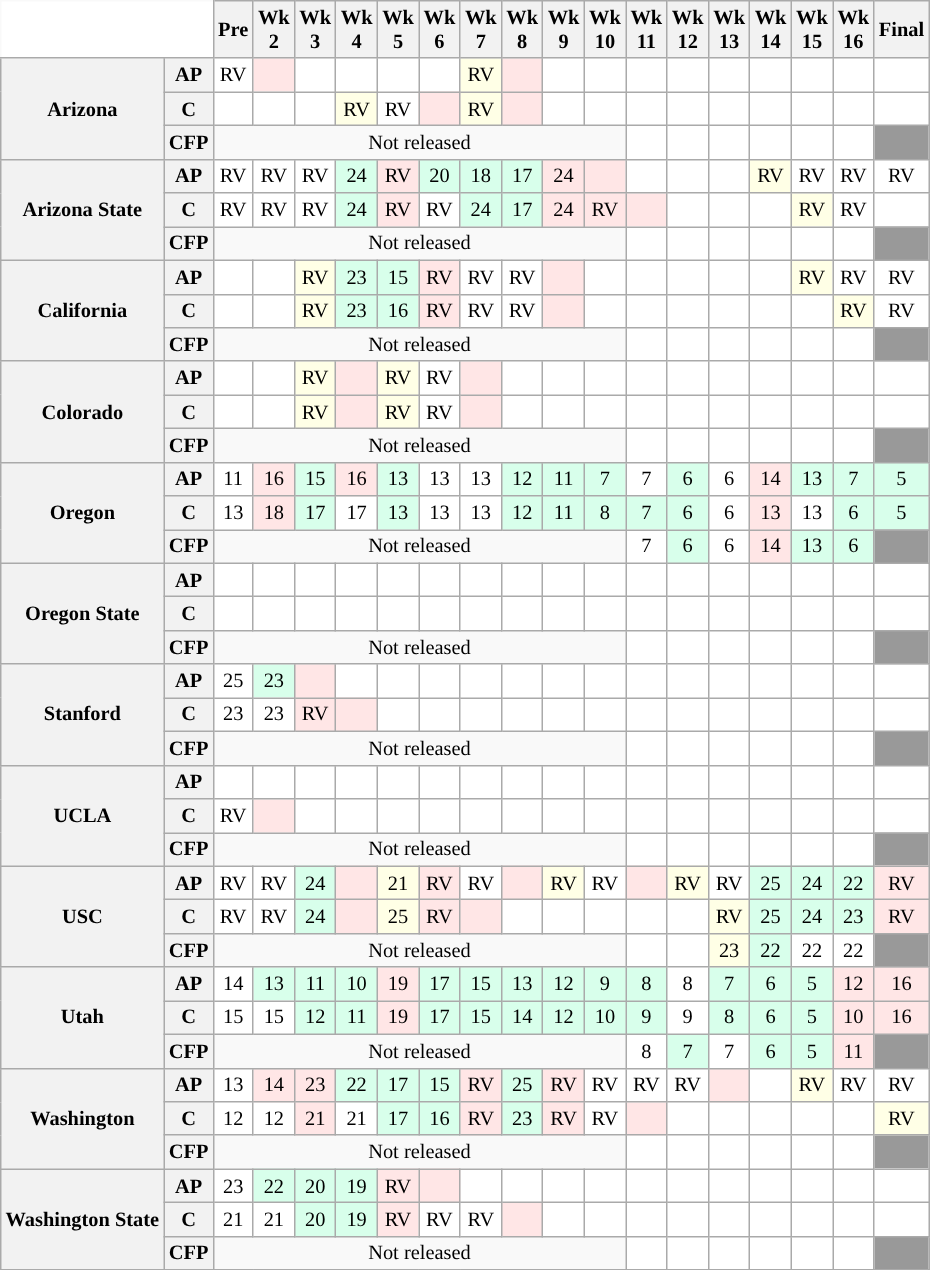<table class="wikitable" style="white-space:nowrap;font-size:85%;">
<tr>
<th colspan=2 style="background:white; border-top-style:hidden; border-left-style:hidden;"> </th>
<th>Pre</th>
<th>Wk<br>2</th>
<th>Wk<br>3</th>
<th>Wk<br>4</th>
<th>Wk<br>5</th>
<th>Wk<br>6</th>
<th>Wk<br>7</th>
<th>Wk<br>8</th>
<th>Wk<br>9</th>
<th>Wk<br>10</th>
<th>Wk<br>11</th>
<th>Wk<br>12</th>
<th>Wk<br>13</th>
<th>Wk<br>14</th>
<th>Wk<br>15</th>
<th>Wk<br>16</th>
<th>Final</th>
</tr>
<tr style="text-align:center;">
<th rowspan="3">Arizona</th>
<th>AP</th>
<td style="background:#FFF;">RV</td>
<td style="background:#FFE6E6;"></td>
<td style="background:#FFF;"></td>
<td style="background:#FFF;"></td>
<td style="background:#FFF;"></td>
<td style="background:#FFF;"></td>
<td style="background:#FFFFE6;">RV</td>
<td style="background:#FFE6E6;"></td>
<td style="background:#FFF;"></td>
<td style="background:#FFF;"></td>
<td style="background:#FFF;"></td>
<td style="background:#FFF;"></td>
<td style="background:#FFF;"></td>
<td style="background:#FFF;"></td>
<td style="background:#FFF;"></td>
<td style="background:#FFF;"></td>
<td style="background:#FFF;"></td>
</tr>
<tr style="text-align:center;">
<th>C</th>
<td style="background:#FFF;"></td>
<td style="background:#FFF;"></td>
<td style="background:#FFF;"></td>
<td style="background:#FFFFE6;">RV</td>
<td style="background:#FFF;">RV</td>
<td style="background:#FFE6E6;"></td>
<td style="background:#FFFFE6;">RV</td>
<td style="background:#FFE6E6;"></td>
<td style="background:#FFF;"></td>
<td style="background:#FFF;"></td>
<td style="background:#FFF;"></td>
<td style="background:#FFF;"></td>
<td style="background:#FFF;"></td>
<td style="background:#FFF;"></td>
<td style="background:#FFF;"></td>
<td style="background:#FFF;"></td>
<td style="background:#FFF;"></td>
</tr>
<tr style="text-align:center;">
<th>CFP</th>
<td colspan="10" style="text-align:center;">Not released</td>
<td style="background:#FFF;"></td>
<td style="background:#FFF;"></td>
<td style="background:#FFF;"></td>
<td style="background:#FFF;"></td>
<td style="background:#FFF;"></td>
<td style="background:#FFF;"></td>
<td style="background:#999;"></td>
</tr>
<tr style="text-align:center;">
<th rowspan="3">Arizona State</th>
<th>AP</th>
<td style="background:#FFF;">RV</td>
<td style="background:#FFF;">RV</td>
<td style="background:#FFF;">RV</td>
<td style="background:#D8FFEB;">24</td>
<td style="background:#FFE6E6;">RV</td>
<td style="background:#D8FFEB;">20</td>
<td style="background:#D8FFEB;">18</td>
<td style="background:#D8FFEB;">17</td>
<td style="background:#FFE6E6;">24</td>
<td style="background:#FFE6E6;"></td>
<td style="background:#FFF;"></td>
<td style="background:#FFF;"></td>
<td style="background:#FFF;"></td>
<td style="background:#FFFFE6;">RV</td>
<td style="background:#FFF;">RV</td>
<td style="background:#FFF;">RV</td>
<td style="background:#FFF;">RV</td>
</tr>
<tr style="text-align:center;">
<th>C</th>
<td style="background:#FFF;">RV</td>
<td style="background:#FFF;">RV</td>
<td style="background:#FFF;">RV</td>
<td style="background:#D8FFEB;">24</td>
<td style="background:#FFE6E6;">RV</td>
<td style="background:#FFF;">RV</td>
<td style="background:#D8FFEB;">24</td>
<td style="background: #D8FFEB;">17</td>
<td style="background:#FFE6E6;">24</td>
<td style="background:#FFE6E6;">RV</td>
<td style="background:#FFE6E6;"></td>
<td style="background:#FFF;"></td>
<td style="background:#FFF;"></td>
<td style="background:#FFF;"></td>
<td style="background:#FFFFE6;">RV</td>
<td style="background:#FFF;">RV</td>
<td style="background:#FFF;"></td>
</tr>
<tr style="text-align:center;">
<th>CFP</th>
<td colspan="10" style="text-align:center;">Not released</td>
<td style="background:#FFF;"></td>
<td style="background:#FFF;"></td>
<td style="background:#FFF;"></td>
<td style="background:#FFF;"></td>
<td style="background:#FFF;"></td>
<td style="background:#FFF;"></td>
<td style="background:#999;"></td>
</tr>
<tr style="text-align:center;">
<th rowspan="3">California</th>
<th>AP</th>
<td style="background:#FFF;"></td>
<td style="background:#FFF;"></td>
<td style="background:#FFFFE6;">RV</td>
<td style="background:#D8FFEB;">23</td>
<td style="background:#D8FFEB;">15</td>
<td style="background: #FFE6E6;">RV</td>
<td style="background:#FFF;">RV</td>
<td style="background:#FFF;">RV</td>
<td style="background:#FFE6E6;"></td>
<td style="background:#FFF;"></td>
<td style="background:#FFF;"></td>
<td style="background:#FFF;"></td>
<td style="background:#FFF;"></td>
<td style="background:#FFF;"></td>
<td style="background:#FFFFE6;">RV</td>
<td style="background:#FFF;">RV</td>
<td style="background:#FFF;">RV</td>
</tr>
<tr style="text-align:center;">
<th>C</th>
<td style="background:#FFF;"></td>
<td style="background:#FFF;"></td>
<td style="background:#FFFFE6;">RV</td>
<td style="background:#D8FFEB;">23</td>
<td style="background:#D8FFEB;">16</td>
<td style="background:#FFE6E6;">RV</td>
<td style="background:#FFF;">RV</td>
<td style="background:#FFF;">RV</td>
<td style="background:#FFE6E6;"></td>
<td style="background:#FFF;"></td>
<td style="background:#FFF;"></td>
<td style="background:#FFF;"></td>
<td style="background:#FFF;"></td>
<td style="background:#FFF;"></td>
<td style="background:#FFF;"></td>
<td style="background:#FFFFE6;">RV</td>
<td style="background:#FFF;">RV</td>
</tr>
<tr style="text-align:center;">
<th>CFP</th>
<td colspan="10" style="text-align:center;">Not released</td>
<td style="background:#FFF;"></td>
<td style="background:#FFF;"></td>
<td style="background:#FFF;"></td>
<td style="background:#FFF;"></td>
<td style="background:#FFF;"></td>
<td style="background:#FFF;"></td>
<td style="background:#999;"></td>
</tr>
<tr style="text-align:center;">
<th rowspan="3">Colorado</th>
<th>AP</th>
<td style="background:#FFF;"></td>
<td style="background:#FFF;"></td>
<td style="background:#FFFFE6;">RV</td>
<td style="background:#FFE6E6;"></td>
<td style="background:#FFFFE6;">RV</td>
<td style="background:#FFF;">RV</td>
<td style="background:#FFE6E6;"></td>
<td style="background:#FFF;"></td>
<td style="background:#FFF;"></td>
<td style="background:#FFF;"></td>
<td style="background:#FFF;"></td>
<td style="background:#FFF;"></td>
<td style="background:#FFF;"></td>
<td style="background:#FFF;"></td>
<td style="background:#FFF;"></td>
<td style="background:#FFF;"></td>
<td style="background:#FFF;"></td>
</tr>
<tr style="text-align:center;">
<th>C</th>
<td style="background:#FFF;"></td>
<td style="background:#FFF;"></td>
<td style="background:#FFFFE6;">RV</td>
<td style="background:#FFE6E6;"></td>
<td style="background:#FFFFE6;">RV</td>
<td style="background:#FFF;">RV</td>
<td style="background:#FFE6E6;"></td>
<td style="background:#FFF;"></td>
<td style="background:#FFF;"></td>
<td style="background:#FFF;"></td>
<td style="background:#FFF;"></td>
<td style="background:#FFF;"></td>
<td style="background:#FFF;"></td>
<td style="background:#FFF;"></td>
<td style="background:#FFF;"></td>
<td style="background:#FFF;"></td>
<td style="background:#FFF;"></td>
</tr>
<tr style="text-align:center;">
<th>CFP</th>
<td colspan="10" style="text-align:center;">Not released</td>
<td style="background:#FFF;"></td>
<td style="background:#FFF;"></td>
<td style="background:#FFF;"></td>
<td style="background:#FFF;"></td>
<td style="background:#FFF;"></td>
<td style="background:#FFF;"></td>
<td style="background:#999;"></td>
</tr>
<tr style="text-align:center;">
<th rowspan="3">Oregon</th>
<th>AP</th>
<td style="background:#FFF;">11</td>
<td style="background:#FFE6E6;">16</td>
<td style="background:#D8FFEB;">15</td>
<td style="background:#FFE6E6;">16</td>
<td style="background:#D8FFEB;">13</td>
<td style="background:#FFF;">13</td>
<td style="background:#FFF;">13</td>
<td style="background:#D8FFEB;">12</td>
<td style="background:#D8FFEB;">11</td>
<td style="background:#D8FFEB;">7</td>
<td style="background:#FFF;">7</td>
<td style="background:#D8FFEB;">6</td>
<td style="background:#FFF;">6</td>
<td style="background:#FFE6E6;">14</td>
<td style="background:#D8FFEB;">13</td>
<td style="background:#D8FFEB;">7</td>
<td style="background:#D8FFEB;">5</td>
</tr>
<tr style="text-align:center;">
<th>C</th>
<td style="background:#FFF;">13</td>
<td style="background:#FFE6E6;">18</td>
<td style="background:#D8FFEB;">17</td>
<td style="background:#FFF;">17</td>
<td style="background:#D8FFEB;">13</td>
<td style="background:#FFF;">13</td>
<td style="background:#FFF;">13</td>
<td style="background:#D8FFEB;">12</td>
<td style="background:#D8FFEB;">11</td>
<td style="background:#D8FFEB;">8</td>
<td style="background:#D8FFEB;">7</td>
<td style="background:#D8FFEB;">6</td>
<td style="background:#FFF;">6</td>
<td style="background:#FFE6E6;">13</td>
<td style="background:#FFF;">13</td>
<td style="background:#D8FFEB;">6</td>
<td style="background:#D8FFEB;">5</td>
</tr>
<tr style="text-align:center;">
<th>CFP</th>
<td colspan="10" style="text-align:center;">Not released</td>
<td style="background:#FFF;">7</td>
<td style="background:#D8FFEB;">6</td>
<td style="background:#FFF;">6</td>
<td style="background:#FFE6E6;">14</td>
<td style="background:#D8FFEB;">13</td>
<td style="background:#D8FFEB;">6</td>
<td style="background:#999;"></td>
</tr>
<tr style="text-align:center;">
<th rowspan="3">Oregon State</th>
<th>AP</th>
<td style="background:#FFF;"></td>
<td style="background:#FFF;"></td>
<td style="background:#FFF;"></td>
<td style="background:#FFF;"></td>
<td style="background:#FFF;"></td>
<td style="background:#FFF;"></td>
<td style="background:#FFF;"></td>
<td style="background:#FFF;"></td>
<td style="background:#FFF;"></td>
<td style="background:#FFF;"></td>
<td style="background:#FFF;"></td>
<td style="background:#FFF;"></td>
<td style="background:#FFF;"></td>
<td style="background:#FFF;"></td>
<td style="background:#FFF;"></td>
<td style="background:#FFF;"></td>
<td style="background:#FFF;"></td>
</tr>
<tr style="text-align:center;">
<th>C</th>
<td style="background:#FFF;"></td>
<td style="background:#FFF;"></td>
<td style="background:#FFF;"></td>
<td style="background:#FFF;"></td>
<td style="background:#FFF;"></td>
<td style="background:#FFF;"></td>
<td style="background:#FFF;"></td>
<td style="background:#FFF;"></td>
<td style="background:#FFF;"></td>
<td style="background:#FFF;"></td>
<td style="background:#FFF;"></td>
<td style="background:#FFF;"></td>
<td style="background:#FFF;"></td>
<td style="background:#FFF;"></td>
<td style="background:#FFF;"></td>
<td style="background:#FFF;"></td>
<td style="background:#FFF;"></td>
</tr>
<tr style="text-align:center;">
<th>CFP</th>
<td colspan="10" style="text-align:center;">Not released</td>
<td style="background:#FFF;"></td>
<td style="background:#FFF;"></td>
<td style="background:#FFF;"></td>
<td style="background:#FFF;"></td>
<td style="background:#FFF;"></td>
<td style="background:#FFF;"></td>
<td style="background:#999;"></td>
</tr>
<tr style="text-align:center;">
<th rowspan="3">Stanford</th>
<th>AP</th>
<td style="background:#FFF;">25</td>
<td style="background:#D8FFEB;">23</td>
<td style="background:#FFE6E6;"></td>
<td style="background:#FFF;"></td>
<td style="background:#FFF;"></td>
<td style="background:#FFF;"></td>
<td style="background:#FFF;"></td>
<td style="background:#FFF;"></td>
<td style="background:#FFF;"></td>
<td style="background:#FFF;"></td>
<td style="background:#FFF;"></td>
<td style="background:#FFF;"></td>
<td style="background:#FFF;"></td>
<td style="background:#FFF;"></td>
<td style="background:#FFF;"></td>
<td style="background:#FFF;"></td>
<td style="background:#FFF;"></td>
</tr>
<tr style="text-align:center;">
<th>C</th>
<td style="background:#FFF;">23</td>
<td style="background:#FFF;">23</td>
<td style="background:#FFE6E6;">RV</td>
<td style="background:#FFE6E6;"></td>
<td style="background:#FFF;"></td>
<td style="background:#FFF;"></td>
<td style="background:#FFF;"></td>
<td style="background:#FFF;"></td>
<td style="background:#FFF;"></td>
<td style="background:#FFF;"></td>
<td style="background:#FFF;"></td>
<td style="background:#FFF;"></td>
<td style="background:#FFF;"></td>
<td style="background:#FFF;"></td>
<td style="background:#FFF;"></td>
<td style="background:#FFF;"></td>
<td style="background:#FFF;"></td>
</tr>
<tr style="text-align:center;">
<th>CFP</th>
<td colspan="10" style="text-align:center;">Not released</td>
<td style="background:#FFF;"></td>
<td style="background:#FFF;"></td>
<td style="background:#FFF;"></td>
<td style="background:#FFF;"></td>
<td style="background:#FFF;"></td>
<td style="background:#FFF;"></td>
<td style="background:#999;"></td>
</tr>
<tr style="text-align:center;">
<th rowspan="3">UCLA</th>
<th>AP</th>
<td style="background:#FFF;"></td>
<td style="background:#FFF;"></td>
<td style="background:#FFF;"></td>
<td style="background:#FFF;"></td>
<td style="background:#FFF;"></td>
<td style="background:#FFF;"></td>
<td style="background:#FFF;"></td>
<td style="background:#FFF;"></td>
<td style="background:#FFF;"></td>
<td style="background:#FFF;"></td>
<td style="background:#FFF;"></td>
<td style="background:#FFF;"></td>
<td style="background:#FFF;"></td>
<td style="background:#FFF;"></td>
<td style="background:#FFF;"></td>
<td style="background:#FFF;"></td>
<td style="background:#FFF;"></td>
</tr>
<tr style="text-align:center;">
<th>C</th>
<td style="background:#FFF;">RV</td>
<td style="background:#FFE6E6;"></td>
<td style="background:#FFF;"></td>
<td style="background:#FFF;"></td>
<td style="background:#FFF;"></td>
<td style="background:#FFF;"></td>
<td style="background:#FFF;"></td>
<td style="background:#FFF;"></td>
<td style="background:#FFF;"></td>
<td style="background:#FFF;"></td>
<td style="background:#FFF;"></td>
<td style="background:#FFF;"></td>
<td style="background:#FFF;"></td>
<td style="background:#FFF;"></td>
<td style="background:#FFF;"></td>
<td style="background:#FFF;"></td>
<td style="background:#FFF;"></td>
</tr>
<tr style="text-align:center;">
<th>CFP</th>
<td colspan="10" style="text-align:center;">Not released</td>
<td style="background:#FFF;"></td>
<td style="background:#FFF;"></td>
<td style="background:#FFF;"></td>
<td style="background:#FFF;"></td>
<td style="background:#FFF;"></td>
<td style="background:#FFF;"></td>
<td style="background:#999;"></td>
</tr>
<tr style="text-align:center;">
<th rowspan="3">USC</th>
<th>AP</th>
<td style="background:#FFF;">RV</td>
<td style="background:#FFF;">RV</td>
<td style="background:#D8FFEB;">24</td>
<td style="background:#FFE6E6;"></td>
<td style="background:#FFFFE6;">21</td>
<td style="background: #FFE6E6;">RV</td>
<td style="background:#FFF;">RV</td>
<td style="background:#FFE6E6;"></td>
<td style="background:#FFFFE6;">RV</td>
<td style="background:#FFF;">RV</td>
<td style="background:#FFE6E6;"></td>
<td style="background:#FFFFE6;">RV</td>
<td style="background:#FFF;">RV</td>
<td style="background:#D8FFEB;">25</td>
<td style="background:#D8FFEB;">24</td>
<td style="background:#D8FFEB;">22</td>
<td style="background:#FFE6E6;">RV</td>
</tr>
<tr style="text-align:center;">
<th>C</th>
<td style="background:#FFF;">RV</td>
<td style="background:#FFF;">RV</td>
<td style="background:#D8FFEB;">24</td>
<td style="background:#FFE6E6;"></td>
<td style="background:#FFFFE6;">25</td>
<td style="background:#FFE6E6;">RV</td>
<td style="background:#FFE6E6;"></td>
<td style="background:#FFF;"></td>
<td style="background:#FFF;"></td>
<td style="background:#FFF;"></td>
<td style="background:#FFF;"></td>
<td style="background:#FFF;"></td>
<td style="background:#FFFFE6;">RV</td>
<td style="background:#D8FFEB;">25</td>
<td style="background:#D8FFEB;">24</td>
<td style="background:#D8FFEB;">23</td>
<td style="background:#FFE6E6;">RV</td>
</tr>
<tr style="text-align:center;">
<th>CFP</th>
<td colspan="10" style="text-align:center;">Not released</td>
<td style="background:#FFF;"></td>
<td style="background:#FFF;"></td>
<td style="background:#FFFFE6;">23</td>
<td style="background:#D8FFEB;">22</td>
<td style="background:#FFF;">22</td>
<td style="background:#FFF;">22</td>
<td style="background:#999;"></td>
</tr>
<tr style="text-align:center;">
<th rowspan="3">Utah</th>
<th>AP</th>
<td style="background:#FFF;">14</td>
<td style="background:#D8FFEB;">13</td>
<td style="background:#D8FFEB;">11</td>
<td style="background:#D8FFEB;">10</td>
<td style="background:#FFE6E6;">19</td>
<td style="background:#D8FFEB;">17</td>
<td style="background:#D8FFEB;">15</td>
<td style="background:#D8FFEB;">13</td>
<td style="background:#D8FFEB;">12</td>
<td style="background:#D8FFEB;">9</td>
<td style="background:#D8FFEB;">8</td>
<td style="background:#FFF;">8</td>
<td style="background:#D8FFEB;">7</td>
<td style="background:#D8FFEB;">6</td>
<td style="background:#D8FFEB;">5</td>
<td style="background:#FFE6E6;">12</td>
<td style="background:#FFE6E6;">16</td>
</tr>
<tr style="text-align:center;">
<th>C</th>
<td style="background:#FFF;">15</td>
<td style="background:#FFF;">15</td>
<td style="background:#D8FFEB;">12</td>
<td style="background:#D8FFEB;">11</td>
<td style="background:#FFE6E6;">19</td>
<td style="background:#D8FFEB;">17</td>
<td style="background:#D8FFEB;">15</td>
<td style="background:#D8FFEB;">14</td>
<td style="background:#D8FFEB;">12</td>
<td style="background:#D8FFEB;">10</td>
<td style="background:#D8FFEB;">9</td>
<td style="background:#FFF;">9</td>
<td style="background:#D8FFEB;">8</td>
<td style="background:#D8FFEB;">6</td>
<td style="background:#D8FFEB;">5</td>
<td style="background:#FFE6E6;">10</td>
<td style="background:#FFE6E6;">16</td>
</tr>
<tr style="text-align:center;">
<th>CFP</th>
<td colspan="10" style="text-align:center;">Not released</td>
<td style="background:#FFF;">8</td>
<td style="background:#D8FFEB;">7</td>
<td style="background:#FFF;">7</td>
<td style="background:#D8FFEB;">6</td>
<td style="background:#D8FFEB;">5</td>
<td style="background:#FFE6E6;">11</td>
<td style="background:#999;"></td>
</tr>
<tr style="text-align:center;">
<th rowspan="3">Washington</th>
<th>AP</th>
<td style="background:#FFF;">13</td>
<td style="background:#FFE6E6;">14</td>
<td style="background:#FFE6E6;">23</td>
<td style="background:#D8FFEB;">22</td>
<td style="background:#D8FFEB;">17</td>
<td style="background: #D8FFEB;">15</td>
<td style="background:#FFE6E6;">RV</td>
<td style="background:#D8FFEB;">25</td>
<td style="background:#FFE6E6;">RV</td>
<td style="background:#FFF;">RV</td>
<td style="background:#FFF;">RV</td>
<td style="background:#FFF;">RV</td>
<td style="background:#FFE6E6;"></td>
<td style="background:#FFF;"></td>
<td style="background:#FFFFE6;">RV</td>
<td style="background:#FFF;">RV</td>
<td style="background:#FFF;">RV</td>
</tr>
<tr style="text-align:center;">
<th>C</th>
<td style="background:#FFF;">12</td>
<td style="background:#FFF;">12</td>
<td style="background:#FFE6E6;">21</td>
<td style="background:#FFF;">21</td>
<td style="background:#D8FFEB;">17</td>
<td style="background:#D8FFEB;">16</td>
<td style="background:#FFE6E6;">RV</td>
<td style="background: #D8FFEB;">23</td>
<td style="background:#FFE6E6;">RV</td>
<td style="background:#FFF;">RV</td>
<td style="background:#FFE6E6;"></td>
<td style="background:#FFF;"></td>
<td style="background:#FFF;"></td>
<td style="background:#FFF;"></td>
<td style="background:#FFF;"></td>
<td style="background:#FFF;"></td>
<td style="background:#FFFFE6;">RV</td>
</tr>
<tr style="text-align:center;">
<th>CFP</th>
<td colspan="10" style="text-align:center;">Not released</td>
<td style="background:#FFF;"></td>
<td style="background:#FFF;"></td>
<td style="background:#FFF;"></td>
<td style="background:#FFF;"></td>
<td style="background:#FFF;"></td>
<td style="background:#FFF;"></td>
<td style="background:#999;"></td>
</tr>
<tr style="text-align:center;">
<th rowspan="3">Washington State</th>
<th>AP</th>
<td style="background:#FFF;">23</td>
<td style="background:#D8FFEB;">22</td>
<td style="background:#D8FFEB;">20</td>
<td style="background:#D8FFEB;">19</td>
<td style="background:#FFE6E6;">RV</td>
<td style="background:#FFE6E6;"></td>
<td style="background:#FFF;"></td>
<td style="background:#FFF;"></td>
<td style="background:#FFF;"></td>
<td style="background:#FFF;"></td>
<td style="background:#FFF;"></td>
<td style="background:#FFF;"></td>
<td style="background:#FFF;"></td>
<td style="background:#FFF;"></td>
<td style="background:#FFF;"></td>
<td style="background:#FFF;"></td>
<td style="background:#FFF;"></td>
</tr>
<tr style="text-align:center;">
<th>C</th>
<td style="background:#FFF;">21</td>
<td style="background:#FFF;">21</td>
<td style="background:#D8FFEB;">20</td>
<td style="background:#D8FFEB;">19</td>
<td style="background:#FFE6E6;">RV</td>
<td style="background:#FFF;">RV</td>
<td style="background:#FFF;">RV</td>
<td style="background: #FFE6E6;"></td>
<td style="background:#FFF;"></td>
<td style="background:#FFF;"></td>
<td style="background:#FFF;"></td>
<td style="background:#FFF;"></td>
<td style="background:#FFF;"></td>
<td style="background:#FFF;"></td>
<td style="background:#FFF;"></td>
<td style="background:#FFF;"></td>
<td style="background:#FFF;"></td>
</tr>
<tr style="text-align:center;">
<th>CFP</th>
<td colspan="10" style="text-align:center;">Not released</td>
<td style="background:#FFF;"></td>
<td style="background:#FFF;"></td>
<td style="background:#FFF;"></td>
<td style="background:#FFF;"></td>
<td style="background:#FFF;"></td>
<td style="background:#FFF;"></td>
<td style="background:#999;"></td>
</tr>
<tr style="text-align:center;">
</tr>
</table>
